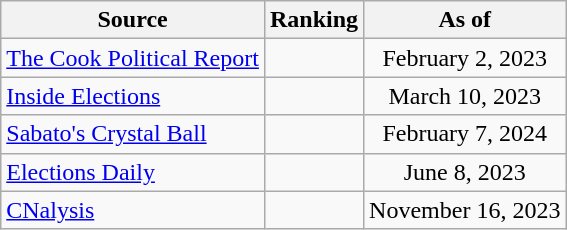<table class="wikitable" style="text-align:center">
<tr>
<th>Source</th>
<th>Ranking</th>
<th>As of</th>
</tr>
<tr>
<td align=left><a href='#'>The Cook Political Report</a></td>
<td></td>
<td>February 2, 2023</td>
</tr>
<tr>
<td align=left><a href='#'>Inside Elections</a></td>
<td></td>
<td>March 10, 2023</td>
</tr>
<tr>
<td align=left><a href='#'>Sabato's Crystal Ball</a></td>
<td></td>
<td>February 7, 2024</td>
</tr>
<tr>
<td align=left><a href='#'>Elections Daily</a></td>
<td></td>
<td>June 8, 2023</td>
</tr>
<tr>
<td align=left><a href='#'>CNalysis</a></td>
<td></td>
<td>November 16, 2023</td>
</tr>
</table>
